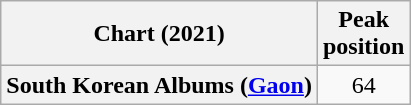<table class="wikitable plainrowheaders" style="text-align:center">
<tr>
<th scope="col">Chart (2021)</th>
<th scope="col">Peak<br>position</th>
</tr>
<tr>
<th scope="row">South Korean Albums (<a href='#'>Gaon</a>)</th>
<td>64</td>
</tr>
</table>
